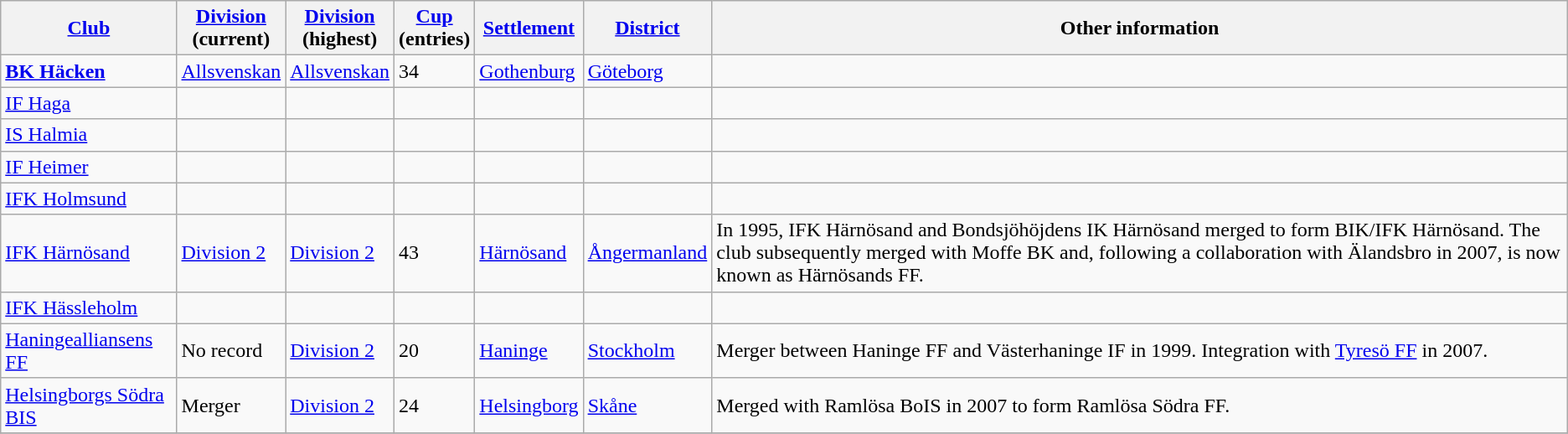<table class="wikitable" style="text-align:left">
<tr>
<th style= width="180px"><a href='#'>Club</a></th>
<th style= width="80px"><a href='#'>Division</a><br> (current)</th>
<th style= width="80px"><a href='#'>Division</a><br> (highest)</th>
<th style= width="60px"><a href='#'>Cup</a><br> (entries)</th>
<th style= width="110px"><a href='#'>Settlement</a></th>
<th style= width="110px"><a href='#'>District</a></th>
<th style= width="230px">Other information</th>
</tr>
<tr>
<td><strong><a href='#'>BK Häcken</a></strong></td>
<td><a href='#'>Allsvenskan</a></td>
<td><a href='#'>Allsvenskan</a></td>
<td>34</td>
<td><a href='#'>Gothenburg</a></td>
<td><a href='#'>Göteborg</a></td>
<td></td>
</tr>
<tr>
<td><a href='#'>IF Haga</a></td>
<td></td>
<td></td>
<td></td>
<td></td>
<td></td>
<td></td>
</tr>
<tr>
<td><a href='#'>IS Halmia</a></td>
<td></td>
<td></td>
<td></td>
<td></td>
<td></td>
<td></td>
</tr>
<tr>
<td><a href='#'>IF Heimer</a></td>
<td></td>
<td></td>
<td></td>
<td></td>
<td></td>
<td></td>
</tr>
<tr>
<td><a href='#'>IFK Holmsund</a></td>
<td></td>
<td></td>
<td></td>
<td></td>
<td></td>
<td></td>
</tr>
<tr>
<td><a href='#'>IFK Härnösand</a></td>
<td><a href='#'>Division 2</a></td>
<td><a href='#'>Division 2</a></td>
<td>43</td>
<td><a href='#'>Härnösand</a></td>
<td><a href='#'>Ångermanland</a></td>
<td>In 1995, IFK Härnösand and Bondsjöhöjdens IK Härnösand merged to form BIK/IFK Härnösand. The club subsequently merged with Moffe BK and, following a collaboration with Älandsbro in 2007, is now known as Härnösands FF.</td>
</tr>
<tr>
<td><a href='#'>IFK Hässleholm</a></td>
<td></td>
<td></td>
<td></td>
<td></td>
<td></td>
<td></td>
</tr>
<tr>
<td><a href='#'>Haningealliansens FF</a></td>
<td>No record</td>
<td><a href='#'>Division 2</a></td>
<td>20</td>
<td><a href='#'>Haninge</a></td>
<td><a href='#'>Stockholm</a></td>
<td>Merger between Haninge FF and Västerhaninge IF in 1999. Integration with <a href='#'>Tyresö FF</a> in 2007.</td>
</tr>
<tr>
<td><a href='#'>Helsingborgs Södra BIS</a></td>
<td>Merger</td>
<td><a href='#'>Division 2</a></td>
<td>24</td>
<td><a href='#'>Helsingborg</a></td>
<td><a href='#'>Skåne</a></td>
<td>Merged with Ramlösa BoIS in 2007 to form Ramlösa Södra FF.</td>
</tr>
<tr>
</tr>
</table>
